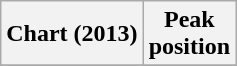<table class="wikitable sortable">
<tr>
<th>Chart (2013)</th>
<th>Peak<br>position</th>
</tr>
<tr>
</tr>
</table>
